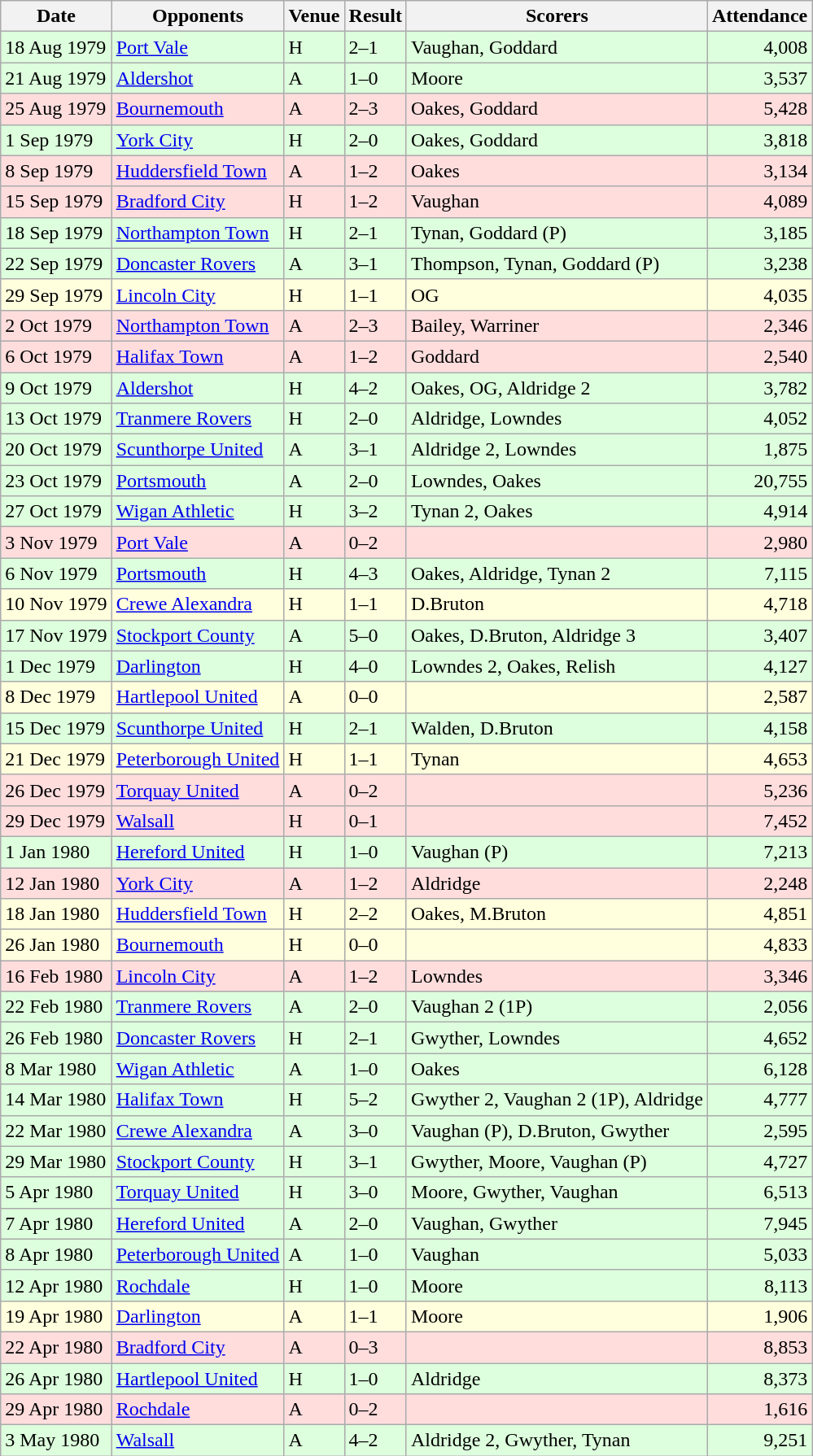<table class="wikitable sortable">
<tr>
<th>Date</th>
<th>Opponents</th>
<th>Venue</th>
<th>Result</th>
<th>Scorers</th>
<th>Attendance</th>
</tr>
<tr bgcolor="#ddffdd">
<td>18 Aug 1979</td>
<td><a href='#'>Port Vale</a></td>
<td>H</td>
<td>2–1</td>
<td>Vaughan, Goddard</td>
<td align="right">4,008</td>
</tr>
<tr bgcolor="#ddffdd">
<td>21 Aug 1979</td>
<td><a href='#'>Aldershot</a></td>
<td>A</td>
<td>1–0</td>
<td>Moore</td>
<td align="right">3,537</td>
</tr>
<tr bgcolor="#ffdddd">
<td>25 Aug 1979</td>
<td><a href='#'>Bournemouth</a></td>
<td>A</td>
<td>2–3</td>
<td>Oakes, Goddard</td>
<td align="right">5,428</td>
</tr>
<tr bgcolor="#ddffdd">
<td>1 Sep 1979</td>
<td><a href='#'>York City</a></td>
<td>H</td>
<td>2–0</td>
<td>Oakes, Goddard</td>
<td align="right">3,818</td>
</tr>
<tr bgcolor="#ffdddd">
<td>8 Sep 1979</td>
<td><a href='#'>Huddersfield Town</a></td>
<td>A</td>
<td>1–2</td>
<td>Oakes</td>
<td align="right">3,134</td>
</tr>
<tr bgcolor="#ffdddd">
<td>15 Sep 1979</td>
<td><a href='#'>Bradford City</a></td>
<td>H</td>
<td>1–2</td>
<td>Vaughan</td>
<td align="right">4,089</td>
</tr>
<tr bgcolor="#ddffdd">
<td>18 Sep 1979</td>
<td><a href='#'>Northampton Town</a></td>
<td>H</td>
<td>2–1</td>
<td>Tynan, Goddard (P)</td>
<td align="right">3,185</td>
</tr>
<tr bgcolor="#ddffdd">
<td>22 Sep 1979</td>
<td><a href='#'>Doncaster Rovers</a></td>
<td>A</td>
<td>3–1</td>
<td>Thompson, Tynan, Goddard (P)</td>
<td align="right">3,238</td>
</tr>
<tr bgcolor="#ffffdd">
<td>29 Sep 1979</td>
<td><a href='#'>Lincoln City</a></td>
<td>H</td>
<td>1–1</td>
<td>OG</td>
<td align="right">4,035</td>
</tr>
<tr bgcolor="#ffdddd">
<td>2 Oct 1979</td>
<td><a href='#'>Northampton Town</a></td>
<td>A</td>
<td>2–3</td>
<td>Bailey, Warriner</td>
<td align="right">2,346</td>
</tr>
<tr bgcolor="#ffdddd">
<td>6 Oct 1979</td>
<td><a href='#'>Halifax Town</a></td>
<td>A</td>
<td>1–2</td>
<td>Goddard</td>
<td align="right">2,540</td>
</tr>
<tr bgcolor="#ddffdd">
<td>9 Oct 1979</td>
<td><a href='#'>Aldershot</a></td>
<td>H</td>
<td>4–2</td>
<td>Oakes, OG, Aldridge 2</td>
<td align="right">3,782</td>
</tr>
<tr bgcolor="#ddffdd">
<td>13 Oct 1979</td>
<td><a href='#'>Tranmere Rovers</a></td>
<td>H</td>
<td>2–0</td>
<td>Aldridge, Lowndes</td>
<td align="right">4,052</td>
</tr>
<tr bgcolor="#ddffdd">
<td>20 Oct 1979</td>
<td><a href='#'>Scunthorpe United</a></td>
<td>A</td>
<td>3–1</td>
<td>Aldridge 2, Lowndes</td>
<td align="right">1,875</td>
</tr>
<tr bgcolor="#ddffdd">
<td>23 Oct 1979</td>
<td><a href='#'>Portsmouth</a></td>
<td>A</td>
<td>2–0</td>
<td>Lowndes, Oakes</td>
<td align="right">20,755</td>
</tr>
<tr bgcolor="#ddffdd">
<td>27 Oct 1979</td>
<td><a href='#'>Wigan Athletic</a></td>
<td>H</td>
<td>3–2</td>
<td>Tynan 2, Oakes</td>
<td align="right">4,914</td>
</tr>
<tr bgcolor="#ffdddd">
<td>3 Nov 1979</td>
<td><a href='#'>Port Vale</a></td>
<td>A</td>
<td>0–2</td>
<td></td>
<td align="right">2,980</td>
</tr>
<tr bgcolor="#ddffdd">
<td>6 Nov 1979</td>
<td><a href='#'>Portsmouth</a></td>
<td>H</td>
<td>4–3</td>
<td>Oakes, Aldridge, Tynan 2</td>
<td align="right">7,115</td>
</tr>
<tr bgcolor="#ffffdd">
<td>10 Nov 1979</td>
<td><a href='#'>Crewe Alexandra</a></td>
<td>H</td>
<td>1–1</td>
<td>D.Bruton</td>
<td align="right">4,718</td>
</tr>
<tr bgcolor="#ddffdd">
<td>17 Nov 1979</td>
<td><a href='#'>Stockport County</a></td>
<td>A</td>
<td>5–0</td>
<td>Oakes, D.Bruton, Aldridge 3</td>
<td align="right">3,407</td>
</tr>
<tr bgcolor="#ddffdd">
<td>1 Dec 1979</td>
<td><a href='#'>Darlington</a></td>
<td>H</td>
<td>4–0</td>
<td>Lowndes 2, Oakes, Relish</td>
<td align="right">4,127</td>
</tr>
<tr bgcolor="#ffffdd">
<td>8 Dec 1979</td>
<td><a href='#'>Hartlepool United</a></td>
<td>A</td>
<td>0–0</td>
<td></td>
<td align="right">2,587</td>
</tr>
<tr bgcolor="#ddffdd">
<td>15 Dec 1979</td>
<td><a href='#'>Scunthorpe United</a></td>
<td>H</td>
<td>2–1</td>
<td>Walden, D.Bruton</td>
<td align="right">4,158</td>
</tr>
<tr bgcolor="#ffffdd">
<td>21 Dec 1979</td>
<td><a href='#'>Peterborough United</a></td>
<td>H</td>
<td>1–1</td>
<td>Tynan</td>
<td align="right">4,653</td>
</tr>
<tr bgcolor="#ffdddd">
<td>26 Dec 1979</td>
<td><a href='#'>Torquay United</a></td>
<td>A</td>
<td>0–2</td>
<td></td>
<td align="right">5,236</td>
</tr>
<tr bgcolor="#ffdddd">
<td>29 Dec 1979</td>
<td><a href='#'>Walsall</a></td>
<td>H</td>
<td>0–1</td>
<td></td>
<td align="right">7,452</td>
</tr>
<tr bgcolor="#ddffdd">
<td>1 Jan 1980</td>
<td><a href='#'>Hereford United</a></td>
<td>H</td>
<td>1–0</td>
<td>Vaughan (P)</td>
<td align="right">7,213</td>
</tr>
<tr bgcolor="#ffdddd">
<td>12 Jan 1980</td>
<td><a href='#'>York City</a></td>
<td>A</td>
<td>1–2</td>
<td>Aldridge</td>
<td align="right">2,248</td>
</tr>
<tr bgcolor="#ffffdd">
<td>18 Jan 1980</td>
<td><a href='#'>Huddersfield Town</a></td>
<td>H</td>
<td>2–2</td>
<td>Oakes, M.Bruton</td>
<td align="right">4,851</td>
</tr>
<tr bgcolor="#ffffdd">
<td>26 Jan 1980</td>
<td><a href='#'>Bournemouth</a></td>
<td>H</td>
<td>0–0</td>
<td></td>
<td align="right">4,833</td>
</tr>
<tr bgcolor="#ffdddd">
<td>16 Feb 1980</td>
<td><a href='#'>Lincoln City</a></td>
<td>A</td>
<td>1–2</td>
<td>Lowndes</td>
<td align="right">3,346</td>
</tr>
<tr bgcolor="#ddffdd">
<td>22 Feb 1980</td>
<td><a href='#'>Tranmere Rovers</a></td>
<td>A</td>
<td>2–0</td>
<td>Vaughan 2 (1P)</td>
<td align="right">2,056</td>
</tr>
<tr bgcolor="#ddffdd">
<td>26 Feb 1980</td>
<td><a href='#'>Doncaster Rovers</a></td>
<td>H</td>
<td>2–1</td>
<td>Gwyther, Lowndes</td>
<td align="right">4,652</td>
</tr>
<tr bgcolor="#ddffdd">
<td>8 Mar 1980</td>
<td><a href='#'>Wigan Athletic</a></td>
<td>A</td>
<td>1–0</td>
<td>Oakes</td>
<td align="right">6,128</td>
</tr>
<tr bgcolor="#ddffdd">
<td>14 Mar 1980</td>
<td><a href='#'>Halifax Town</a></td>
<td>H</td>
<td>5–2</td>
<td>Gwyther 2, Vaughan 2 (1P), Aldridge</td>
<td align="right">4,777</td>
</tr>
<tr bgcolor="#ddffdd">
<td>22 Mar 1980</td>
<td><a href='#'>Crewe Alexandra</a></td>
<td>A</td>
<td>3–0</td>
<td>Vaughan (P), D.Bruton, Gwyther</td>
<td align="right">2,595</td>
</tr>
<tr bgcolor="#ddffdd">
<td>29 Mar 1980</td>
<td><a href='#'>Stockport County</a></td>
<td>H</td>
<td>3–1</td>
<td>Gwyther, Moore, Vaughan (P)</td>
<td align="right">4,727</td>
</tr>
<tr bgcolor="#ddffdd">
<td>5 Apr 1980</td>
<td><a href='#'>Torquay United</a></td>
<td>H</td>
<td>3–0</td>
<td>Moore, Gwyther, Vaughan</td>
<td align="right">6,513</td>
</tr>
<tr bgcolor="#ddffdd">
<td>7 Apr 1980</td>
<td><a href='#'>Hereford United</a></td>
<td>A</td>
<td>2–0</td>
<td>Vaughan, Gwyther</td>
<td align="right">7,945</td>
</tr>
<tr bgcolor="#ddffdd">
<td>8 Apr 1980</td>
<td><a href='#'>Peterborough United</a></td>
<td>A</td>
<td>1–0</td>
<td>Vaughan</td>
<td align="right">5,033</td>
</tr>
<tr bgcolor="#ddffdd">
<td>12 Apr 1980</td>
<td><a href='#'>Rochdale</a></td>
<td>H</td>
<td>1–0</td>
<td>Moore</td>
<td align="right">8,113</td>
</tr>
<tr bgcolor="#ffffdd">
<td>19 Apr 1980</td>
<td><a href='#'>Darlington</a></td>
<td>A</td>
<td>1–1</td>
<td>Moore</td>
<td align="right">1,906</td>
</tr>
<tr bgcolor="#ffdddd">
<td>22 Apr 1980</td>
<td><a href='#'>Bradford City</a></td>
<td>A</td>
<td>0–3</td>
<td></td>
<td align="right">8,853</td>
</tr>
<tr bgcolor="#ddffdd">
<td>26 Apr 1980</td>
<td><a href='#'>Hartlepool United</a></td>
<td>H</td>
<td>1–0</td>
<td>Aldridge</td>
<td align="right">8,373</td>
</tr>
<tr bgcolor="#ffdddd">
<td>29 Apr 1980</td>
<td><a href='#'>Rochdale</a></td>
<td>A</td>
<td>0–2</td>
<td></td>
<td align="right">1,616</td>
</tr>
<tr bgcolor="#ddffdd">
<td>3 May 1980</td>
<td><a href='#'>Walsall</a></td>
<td>A</td>
<td>4–2</td>
<td>Aldridge 2, Gwyther, Tynan</td>
<td align="right">9,251</td>
</tr>
</table>
